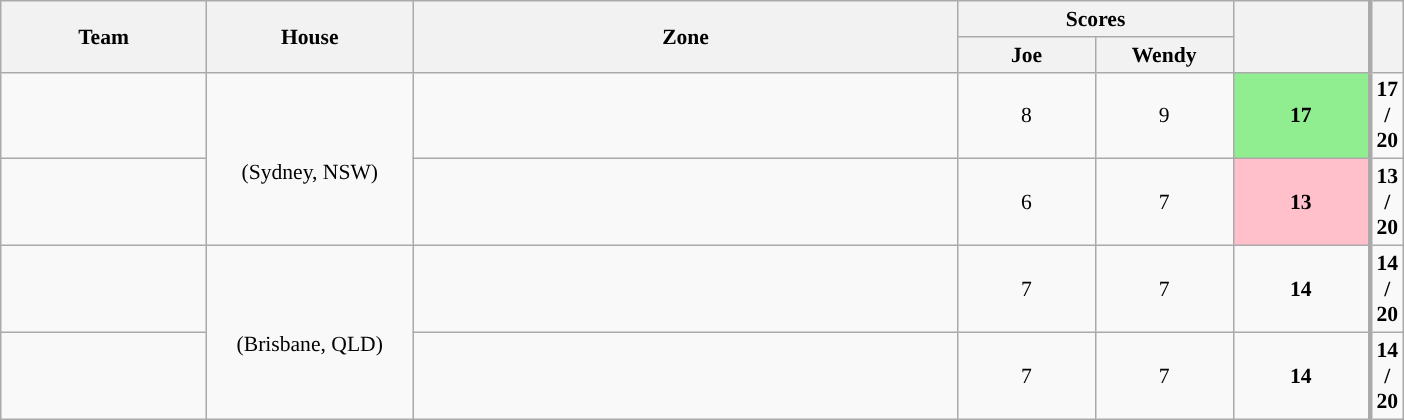<table class="wikitable plainrowheaders" style="text-align:center; font-size:90%; width:65em;">
<tr>
<th rowspan="2">Team</th>
<th rowspan="2">House</th>
<th rowspan="2" style="width:40%;">Zone</th>
<th colspan="2" style="width:30%;">Scores</th>
<th rowspan="2" style="width:15%;"></th>
<th rowspan="2" style="width:15%; border-left:3px solid #aaa;"></th>
</tr>
<tr>
<th style="width:10%;">Joe</th>
<th style="width:10%;">Wendy</th>
</tr>
<tr>
<td style="width:15%;"></td>
<td rowspan=2 style="width:15%;"><br>(Sydney, NSW)</td>
<td></td>
<td>8</td>
<td>9</td>
<td bgcolor="lightgreen"><strong>17</strong></td>
<td style="border-left:3px solid #aaa;"><strong>17 / 20</strong></td>
</tr>
<tr>
<td style="width:15%;"></td>
<td></td>
<td>6</td>
<td>7</td>
<td bgcolor="pink"><strong>13</strong></td>
<td style="border-left:3px solid #aaa;"><strong>13 / 20</strong></td>
</tr>
<tr>
<td style="width:15%;"></td>
<td rowspan=2 style="width:15%;"><br>(Brisbane, QLD)</td>
<td></td>
<td>7</td>
<td>7</td>
<td><strong>14</strong></td>
<td style="border-left:3px solid #aaa;"><strong>14 / 20</strong></td>
</tr>
<tr>
<td style="width:15%;"></td>
<td></td>
<td>7</td>
<td>7</td>
<td><strong>14</strong></td>
<td style="border-left:3px solid #aaa;"><strong>14 / 20</strong></td>
</tr>
</table>
